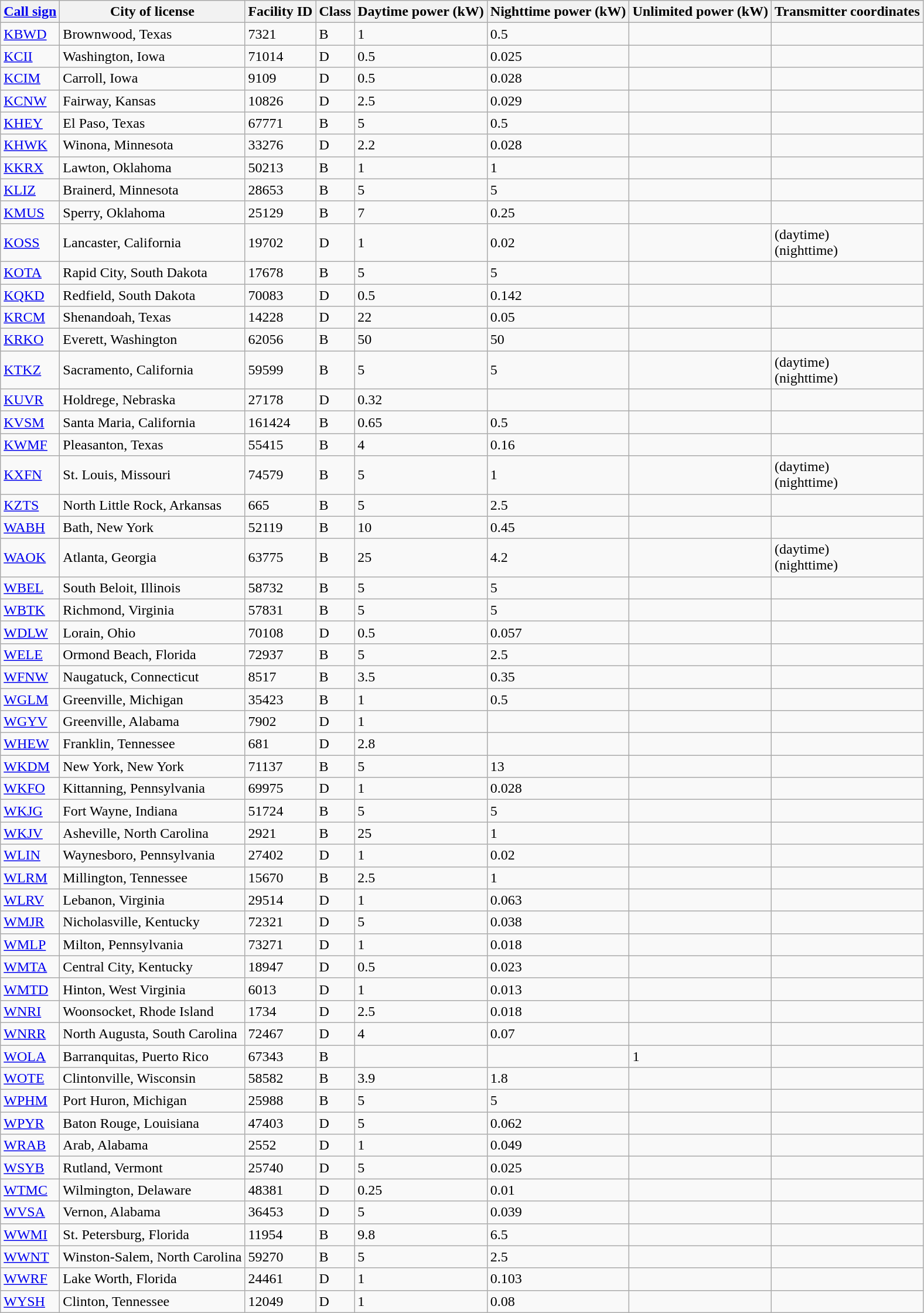<table class="wikitable sortable">
<tr>
<th><a href='#'>Call sign</a></th>
<th>City of license</th>
<th>Facility ID</th>
<th>Class</th>
<th>Daytime power (kW)</th>
<th>Nighttime power (kW)</th>
<th>Unlimited power (kW)</th>
<th>Transmitter coordinates</th>
</tr>
<tr>
<td><a href='#'>KBWD</a></td>
<td>Brownwood, Texas</td>
<td>7321</td>
<td>B</td>
<td>1</td>
<td>0.5</td>
<td></td>
<td></td>
</tr>
<tr>
<td><a href='#'>KCII</a></td>
<td>Washington, Iowa</td>
<td>71014</td>
<td>D</td>
<td>0.5</td>
<td>0.025</td>
<td></td>
<td></td>
</tr>
<tr>
<td><a href='#'>KCIM</a></td>
<td>Carroll, Iowa</td>
<td>9109</td>
<td>D</td>
<td>0.5</td>
<td>0.028</td>
<td></td>
<td></td>
</tr>
<tr>
<td><a href='#'>KCNW</a></td>
<td>Fairway, Kansas</td>
<td>10826</td>
<td>D</td>
<td>2.5</td>
<td>0.029</td>
<td></td>
<td></td>
</tr>
<tr>
<td><a href='#'>KHEY</a></td>
<td>El Paso, Texas</td>
<td>67771</td>
<td>B</td>
<td>5</td>
<td>0.5</td>
<td></td>
<td></td>
</tr>
<tr>
<td><a href='#'>KHWK</a></td>
<td>Winona, Minnesota</td>
<td>33276</td>
<td>D</td>
<td>2.2</td>
<td>0.028</td>
<td></td>
<td></td>
</tr>
<tr>
<td><a href='#'>KKRX</a></td>
<td>Lawton, Oklahoma</td>
<td>50213</td>
<td>B</td>
<td>1</td>
<td>1</td>
<td></td>
<td></td>
</tr>
<tr>
<td><a href='#'>KLIZ</a></td>
<td>Brainerd, Minnesota</td>
<td>28653</td>
<td>B</td>
<td>5</td>
<td>5</td>
<td></td>
<td></td>
</tr>
<tr>
<td><a href='#'>KMUS</a></td>
<td>Sperry, Oklahoma</td>
<td>25129</td>
<td>B</td>
<td>7</td>
<td>0.25</td>
<td></td>
<td></td>
</tr>
<tr>
<td><a href='#'>KOSS</a></td>
<td>Lancaster, California</td>
<td>19702</td>
<td>D</td>
<td>1</td>
<td>0.02</td>
<td></td>
<td> (daytime)<br> (nighttime)</td>
</tr>
<tr>
<td><a href='#'>KOTA</a></td>
<td>Rapid City, South Dakota</td>
<td>17678</td>
<td>B</td>
<td>5</td>
<td>5</td>
<td></td>
<td></td>
</tr>
<tr>
<td><a href='#'>KQKD</a></td>
<td>Redfield, South Dakota</td>
<td>70083</td>
<td>D</td>
<td>0.5</td>
<td>0.142</td>
<td></td>
<td></td>
</tr>
<tr>
<td><a href='#'>KRCM</a></td>
<td>Shenandoah, Texas</td>
<td>14228</td>
<td>D</td>
<td>22</td>
<td>0.05</td>
<td></td>
<td></td>
</tr>
<tr>
<td><a href='#'>KRKO</a></td>
<td>Everett, Washington</td>
<td>62056</td>
<td>B</td>
<td>50</td>
<td>50</td>
<td></td>
<td></td>
</tr>
<tr>
<td><a href='#'>KTKZ</a></td>
<td>Sacramento, California</td>
<td>59599</td>
<td>B</td>
<td>5</td>
<td>5</td>
<td></td>
<td> (daytime)<br> (nighttime)</td>
</tr>
<tr>
<td><a href='#'>KUVR</a></td>
<td>Holdrege, Nebraska</td>
<td>27178</td>
<td>D</td>
<td>0.32</td>
<td></td>
<td></td>
<td></td>
</tr>
<tr>
<td><a href='#'>KVSM</a></td>
<td>Santa Maria, California</td>
<td>161424</td>
<td>B</td>
<td>0.65</td>
<td>0.5</td>
<td></td>
<td></td>
</tr>
<tr>
<td><a href='#'>KWMF</a></td>
<td>Pleasanton, Texas</td>
<td>55415</td>
<td>B</td>
<td>4</td>
<td>0.16</td>
<td></td>
<td></td>
</tr>
<tr>
<td><a href='#'>KXFN</a></td>
<td>St. Louis, Missouri</td>
<td>74579</td>
<td>B</td>
<td>5</td>
<td>1</td>
<td></td>
<td> (daytime)<br> (nighttime)</td>
</tr>
<tr>
<td><a href='#'>KZTS</a></td>
<td>North Little Rock, Arkansas</td>
<td>665</td>
<td>B</td>
<td>5</td>
<td>2.5</td>
<td></td>
<td></td>
</tr>
<tr>
<td><a href='#'>WABH</a></td>
<td>Bath, New York</td>
<td>52119</td>
<td>B</td>
<td>10</td>
<td>0.45</td>
<td></td>
<td></td>
</tr>
<tr>
<td><a href='#'>WAOK</a></td>
<td>Atlanta, Georgia</td>
<td>63775</td>
<td>B</td>
<td>25</td>
<td>4.2</td>
<td></td>
<td> (daytime)<br> (nighttime)</td>
</tr>
<tr>
<td><a href='#'>WBEL</a></td>
<td>South Beloit, Illinois</td>
<td>58732</td>
<td>B</td>
<td>5</td>
<td>5</td>
<td></td>
<td></td>
</tr>
<tr>
<td><a href='#'>WBTK</a></td>
<td>Richmond, Virginia</td>
<td>57831</td>
<td>B</td>
<td>5</td>
<td>5</td>
<td></td>
<td></td>
</tr>
<tr>
<td><a href='#'>WDLW</a></td>
<td>Lorain, Ohio</td>
<td>70108</td>
<td>D</td>
<td>0.5</td>
<td>0.057</td>
<td></td>
<td></td>
</tr>
<tr>
<td><a href='#'>WELE</a></td>
<td>Ormond Beach, Florida</td>
<td>72937</td>
<td>B</td>
<td>5</td>
<td>2.5</td>
<td></td>
<td></td>
</tr>
<tr>
<td><a href='#'>WFNW</a></td>
<td>Naugatuck, Connecticut</td>
<td>8517</td>
<td>B</td>
<td>3.5</td>
<td>0.35</td>
<td></td>
<td></td>
</tr>
<tr>
<td><a href='#'>WGLM</a></td>
<td>Greenville, Michigan</td>
<td>35423</td>
<td>B</td>
<td>1</td>
<td>0.5</td>
<td></td>
<td></td>
</tr>
<tr>
<td><a href='#'>WGYV</a></td>
<td>Greenville, Alabama</td>
<td>7902</td>
<td>D</td>
<td>1</td>
<td></td>
<td></td>
<td></td>
</tr>
<tr>
<td><a href='#'>WHEW</a></td>
<td>Franklin, Tennessee</td>
<td>681</td>
<td>D</td>
<td>2.8</td>
<td></td>
<td></td>
<td></td>
</tr>
<tr>
<td><a href='#'>WKDM</a></td>
<td>New York, New York</td>
<td>71137</td>
<td>B</td>
<td>5</td>
<td>13</td>
<td></td>
<td></td>
</tr>
<tr>
<td><a href='#'>WKFO</a></td>
<td>Kittanning, Pennsylvania</td>
<td>69975</td>
<td>D</td>
<td>1</td>
<td>0.028</td>
<td></td>
<td></td>
</tr>
<tr>
<td><a href='#'>WKJG</a></td>
<td>Fort Wayne, Indiana</td>
<td>51724</td>
<td>B</td>
<td>5</td>
<td>5</td>
<td></td>
<td></td>
</tr>
<tr>
<td><a href='#'>WKJV</a></td>
<td>Asheville, North Carolina</td>
<td>2921</td>
<td>B</td>
<td>25</td>
<td>1</td>
<td></td>
<td></td>
</tr>
<tr>
<td><a href='#'>WLIN</a></td>
<td>Waynesboro, Pennsylvania</td>
<td>27402</td>
<td>D</td>
<td>1</td>
<td>0.02</td>
<td></td>
<td></td>
</tr>
<tr>
<td><a href='#'>WLRM</a></td>
<td>Millington, Tennessee</td>
<td>15670</td>
<td>B</td>
<td>2.5</td>
<td>1</td>
<td></td>
<td></td>
</tr>
<tr>
<td><a href='#'>WLRV</a></td>
<td>Lebanon, Virginia</td>
<td>29514</td>
<td>D</td>
<td>1</td>
<td>0.063</td>
<td></td>
<td></td>
</tr>
<tr>
<td><a href='#'>WMJR</a></td>
<td>Nicholasville, Kentucky</td>
<td>72321</td>
<td>D</td>
<td>5</td>
<td>0.038</td>
<td></td>
<td></td>
</tr>
<tr>
<td><a href='#'>WMLP</a></td>
<td>Milton, Pennsylvania</td>
<td>73271</td>
<td>D</td>
<td>1</td>
<td>0.018</td>
<td></td>
<td></td>
</tr>
<tr>
<td><a href='#'>WMTA</a></td>
<td>Central City, Kentucky</td>
<td>18947</td>
<td>D</td>
<td>0.5</td>
<td>0.023</td>
<td></td>
<td></td>
</tr>
<tr>
<td><a href='#'>WMTD</a></td>
<td>Hinton, West Virginia</td>
<td>6013</td>
<td>D</td>
<td>1</td>
<td>0.013</td>
<td></td>
<td></td>
</tr>
<tr>
<td><a href='#'>WNRI</a></td>
<td>Woonsocket, Rhode Island</td>
<td>1734</td>
<td>D</td>
<td>2.5</td>
<td>0.018</td>
<td></td>
<td></td>
</tr>
<tr>
<td><a href='#'>WNRR</a></td>
<td>North Augusta, South Carolina</td>
<td>72467</td>
<td>D</td>
<td>4</td>
<td>0.07</td>
<td></td>
<td></td>
</tr>
<tr>
<td><a href='#'>WOLA</a></td>
<td>Barranquitas, Puerto Rico</td>
<td>67343</td>
<td>B</td>
<td></td>
<td></td>
<td>1</td>
<td></td>
</tr>
<tr>
<td><a href='#'>WOTE</a></td>
<td>Clintonville, Wisconsin</td>
<td>58582</td>
<td>B</td>
<td>3.9</td>
<td>1.8</td>
<td></td>
<td></td>
</tr>
<tr>
<td><a href='#'>WPHM</a></td>
<td>Port Huron, Michigan</td>
<td>25988</td>
<td>B</td>
<td>5</td>
<td>5</td>
<td></td>
<td></td>
</tr>
<tr>
<td><a href='#'>WPYR</a></td>
<td>Baton Rouge, Louisiana</td>
<td>47403</td>
<td>D</td>
<td>5</td>
<td>0.062</td>
<td></td>
<td></td>
</tr>
<tr>
<td><a href='#'>WRAB</a></td>
<td>Arab, Alabama</td>
<td>2552</td>
<td>D</td>
<td>1</td>
<td>0.049</td>
<td></td>
<td></td>
</tr>
<tr>
<td><a href='#'>WSYB</a></td>
<td>Rutland, Vermont</td>
<td>25740</td>
<td>D</td>
<td>5</td>
<td>0.025</td>
<td></td>
<td></td>
</tr>
<tr>
<td><a href='#'>WTMC</a></td>
<td>Wilmington, Delaware</td>
<td>48381</td>
<td>D</td>
<td>0.25</td>
<td>0.01</td>
<td></td>
<td></td>
</tr>
<tr>
<td><a href='#'>WVSA</a></td>
<td>Vernon, Alabama</td>
<td>36453</td>
<td>D</td>
<td>5</td>
<td>0.039</td>
<td></td>
<td></td>
</tr>
<tr>
<td><a href='#'>WWMI</a></td>
<td>St. Petersburg, Florida</td>
<td>11954</td>
<td>B</td>
<td>9.8</td>
<td>6.5</td>
<td></td>
<td></td>
</tr>
<tr>
<td><a href='#'>WWNT</a></td>
<td>Winston-Salem, North Carolina</td>
<td>59270</td>
<td>B</td>
<td>5</td>
<td>2.5</td>
<td></td>
<td></td>
</tr>
<tr>
<td><a href='#'>WWRF</a></td>
<td>Lake Worth, Florida</td>
<td>24461</td>
<td>D</td>
<td>1</td>
<td>0.103</td>
<td></td>
<td></td>
</tr>
<tr>
<td><a href='#'>WYSH</a></td>
<td>Clinton, Tennessee</td>
<td>12049</td>
<td>D</td>
<td>1</td>
<td>0.08</td>
<td></td>
<td></td>
</tr>
</table>
